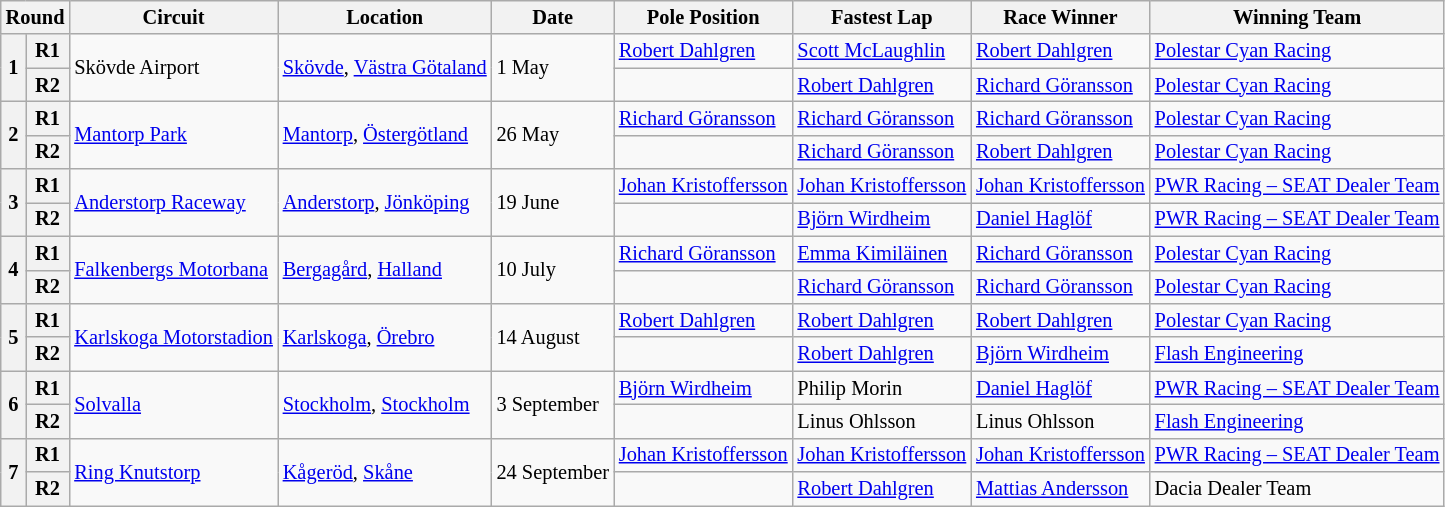<table class="wikitable" style="font-size: 85%;">
<tr>
<th colspan=2>Round</th>
<th>Circuit</th>
<th>Location</th>
<th>Date</th>
<th>Pole Position</th>
<th>Fastest Lap</th>
<th>Race Winner</th>
<th>Winning Team</th>
</tr>
<tr>
<th rowspan=2>1</th>
<th>R1</th>
<td rowspan=2>Skövde Airport</td>
<td rowspan=2><a href='#'>Skövde</a>, <a href='#'>Västra Götaland</a></td>
<td rowspan=2>1 May</td>
<td> <a href='#'>Robert Dahlgren</a></td>
<td> <a href='#'>Scott McLaughlin</a></td>
<td> <a href='#'>Robert Dahlgren</a></td>
<td><a href='#'>Polestar Cyan Racing</a></td>
</tr>
<tr>
<th>R2</th>
<td></td>
<td> <a href='#'>Robert Dahlgren</a></td>
<td> <a href='#'>Richard Göransson</a></td>
<td><a href='#'>Polestar Cyan Racing</a></td>
</tr>
<tr>
<th rowspan=2>2</th>
<th>R1</th>
<td rowspan=2><a href='#'>Mantorp Park</a></td>
<td rowspan=2><a href='#'>Mantorp</a>, <a href='#'>Östergötland</a></td>
<td rowspan=2>26 May</td>
<td> <a href='#'>Richard Göransson</a></td>
<td> <a href='#'>Richard Göransson</a></td>
<td> <a href='#'>Richard Göransson</a></td>
<td><a href='#'>Polestar Cyan Racing</a></td>
</tr>
<tr>
<th>R2</th>
<td></td>
<td> <a href='#'>Richard Göransson</a></td>
<td> <a href='#'>Robert Dahlgren</a></td>
<td><a href='#'>Polestar Cyan Racing</a></td>
</tr>
<tr>
<th rowspan=2>3</th>
<th>R1</th>
<td rowspan=2><a href='#'>Anderstorp Raceway</a></td>
<td rowspan=2><a href='#'>Anderstorp</a>, <a href='#'>Jönköping</a></td>
<td rowspan=2>19 June</td>
<td> <a href='#'>Johan Kristoffersson</a></td>
<td> <a href='#'>Johan Kristoffersson</a></td>
<td> <a href='#'>Johan Kristoffersson</a></td>
<td><a href='#'>PWR Racing – SEAT Dealer Team</a></td>
</tr>
<tr>
<th>R2</th>
<td></td>
<td> <a href='#'>Björn Wirdheim</a></td>
<td> <a href='#'>Daniel Haglöf</a></td>
<td><a href='#'>PWR Racing – SEAT Dealer Team</a></td>
</tr>
<tr>
<th rowspan=2>4</th>
<th>R1</th>
<td rowspan=2><a href='#'>Falkenbergs Motorbana</a></td>
<td rowspan=2><a href='#'>Bergagård</a>, <a href='#'>Halland</a></td>
<td rowspan=2>10 July</td>
<td> <a href='#'>Richard Göransson</a></td>
<td> <a href='#'>Emma Kimiläinen</a></td>
<td> <a href='#'>Richard Göransson</a></td>
<td><a href='#'>Polestar Cyan Racing</a></td>
</tr>
<tr>
<th>R2</th>
<td></td>
<td> <a href='#'>Richard Göransson</a></td>
<td> <a href='#'>Richard Göransson</a></td>
<td><a href='#'>Polestar Cyan Racing</a></td>
</tr>
<tr>
<th rowspan=2>5</th>
<th>R1</th>
<td rowspan=2><a href='#'>Karlskoga Motorstadion</a></td>
<td rowspan=2><a href='#'>Karlskoga</a>, <a href='#'>Örebro</a></td>
<td rowspan=2>14 August</td>
<td> <a href='#'>Robert Dahlgren</a></td>
<td> <a href='#'>Robert Dahlgren</a></td>
<td> <a href='#'>Robert Dahlgren</a></td>
<td><a href='#'>Polestar Cyan Racing</a></td>
</tr>
<tr>
<th>R2</th>
<td></td>
<td> <a href='#'>Robert Dahlgren</a></td>
<td> <a href='#'>Björn Wirdheim</a></td>
<td><a href='#'>Flash Engineering</a></td>
</tr>
<tr>
<th rowspan=2>6</th>
<th>R1</th>
<td rowspan=2><a href='#'>Solvalla</a></td>
<td rowspan=2><a href='#'>Stockholm</a>, <a href='#'>Stockholm</a></td>
<td rowspan=2>3 September</td>
<td> <a href='#'>Björn Wirdheim</a></td>
<td> Philip Morin</td>
<td> <a href='#'>Daniel Haglöf</a></td>
<td><a href='#'>PWR Racing – SEAT Dealer Team</a></td>
</tr>
<tr>
<th>R2</th>
<td></td>
<td> Linus Ohlsson</td>
<td> Linus Ohlsson</td>
<td><a href='#'>Flash Engineering</a></td>
</tr>
<tr>
<th rowspan=2>7</th>
<th>R1</th>
<td rowspan=2><a href='#'>Ring Knutstorp</a></td>
<td rowspan=2><a href='#'>Kågeröd</a>, <a href='#'>Skåne</a></td>
<td rowspan=2>24 September</td>
<td> <a href='#'>Johan Kristoffersson</a></td>
<td> <a href='#'>Johan Kristoffersson</a></td>
<td> <a href='#'>Johan Kristoffersson</a></td>
<td><a href='#'>PWR Racing – SEAT Dealer Team</a></td>
</tr>
<tr>
<th>R2</th>
<td></td>
<td> <a href='#'>Robert Dahlgren</a></td>
<td> <a href='#'>Mattias Andersson</a></td>
<td>Dacia Dealer Team</td>
</tr>
</table>
